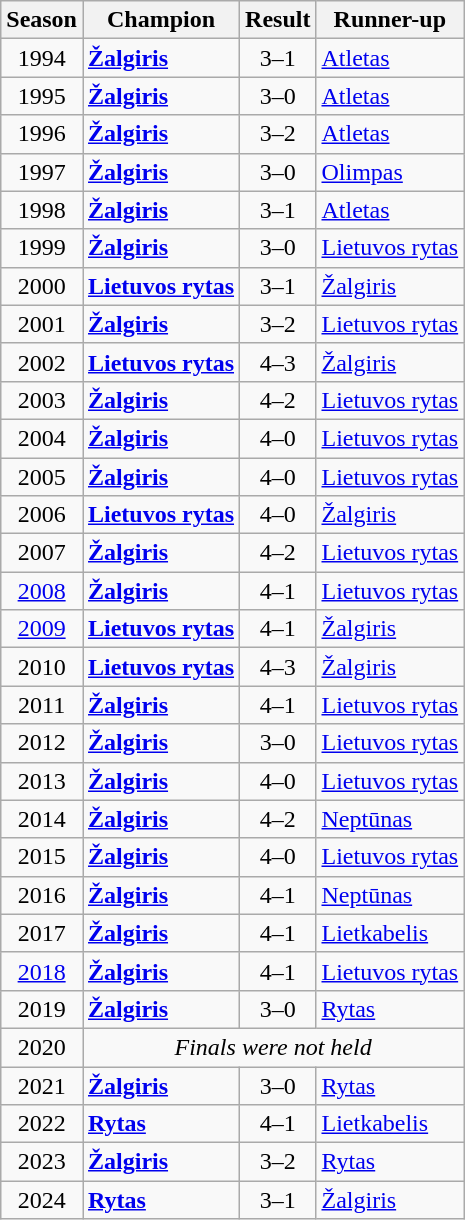<table class="wikitable" style="text-align:left;">
<tr>
<th>Season</th>
<th>Champion</th>
<th>Result</th>
<th>Runner-up</th>
</tr>
<tr>
<td style="text-align:center;">1994</td>
<td><strong><a href='#'>Žalgiris</a></strong></td>
<td style="text-align:center;">3–1</td>
<td><a href='#'>Atletas</a></td>
</tr>
<tr>
<td style="text-align:center;">1995</td>
<td><strong><a href='#'>Žalgiris</a></strong></td>
<td style="text-align:center;">3–0</td>
<td><a href='#'>Atletas</a></td>
</tr>
<tr>
<td style="text-align:center;">1996</td>
<td><strong><a href='#'>Žalgiris</a></strong></td>
<td style="text-align:center;">3–2</td>
<td><a href='#'>Atletas</a></td>
</tr>
<tr>
<td style="text-align:center;">1997</td>
<td><strong><a href='#'>Žalgiris</a></strong></td>
<td style="text-align:center;">3–0</td>
<td><a href='#'>Olimpas</a></td>
</tr>
<tr>
<td style="text-align:center;">1998</td>
<td><strong><a href='#'>Žalgiris</a></strong></td>
<td style="text-align:center;">3–1</td>
<td><a href='#'>Atletas</a></td>
</tr>
<tr>
<td style="text-align:center;">1999</td>
<td><strong><a href='#'>Žalgiris</a></strong></td>
<td style="text-align:center;">3–0</td>
<td><a href='#'>Lietuvos rytas</a></td>
</tr>
<tr>
<td style="text-align:center;">2000</td>
<td><strong><a href='#'>Lietuvos rytas</a></strong></td>
<td style="text-align:center;">3–1</td>
<td><a href='#'>Žalgiris</a></td>
</tr>
<tr>
<td style="text-align:center;">2001</td>
<td><strong><a href='#'>Žalgiris</a></strong></td>
<td style="text-align:center;">3–2</td>
<td><a href='#'>Lietuvos rytas</a></td>
</tr>
<tr>
<td style="text-align:center;">2002</td>
<td><strong><a href='#'>Lietuvos rytas</a></strong></td>
<td style="text-align:center;">4–3</td>
<td><a href='#'>Žalgiris</a></td>
</tr>
<tr>
<td style="text-align:center;">2003</td>
<td><strong><a href='#'>Žalgiris</a></strong></td>
<td style="text-align:center;">4–2</td>
<td><a href='#'>Lietuvos rytas</a></td>
</tr>
<tr>
<td style="text-align:center;">2004</td>
<td><strong><a href='#'>Žalgiris</a></strong></td>
<td style="text-align:center;">4–0</td>
<td><a href='#'>Lietuvos rytas</a></td>
</tr>
<tr>
<td style="text-align:center;">2005</td>
<td><strong><a href='#'>Žalgiris</a></strong></td>
<td style="text-align:center;">4–0</td>
<td><a href='#'>Lietuvos rytas</a></td>
</tr>
<tr>
<td style="text-align:center;">2006</td>
<td><strong><a href='#'>Lietuvos rytas</a></strong></td>
<td style="text-align:center;">4–0</td>
<td><a href='#'>Žalgiris</a></td>
</tr>
<tr>
<td style="text-align:center;">2007</td>
<td><strong><a href='#'>Žalgiris</a></strong></td>
<td style="text-align:center;">4–2</td>
<td><a href='#'>Lietuvos rytas</a></td>
</tr>
<tr>
<td style="text-align:center;"><a href='#'>2008</a></td>
<td><strong><a href='#'>Žalgiris</a></strong></td>
<td style="text-align:center;">4–1</td>
<td><a href='#'>Lietuvos rytas</a></td>
</tr>
<tr>
<td style="text-align:center;"><a href='#'>2009</a></td>
<td><strong><a href='#'>Lietuvos rytas</a></strong></td>
<td style="text-align:center;">4–1</td>
<td><a href='#'>Žalgiris</a></td>
</tr>
<tr>
<td style="text-align:center;">2010</td>
<td><strong><a href='#'>Lietuvos rytas</a></strong></td>
<td style="text-align:center;">4–3</td>
<td><a href='#'>Žalgiris</a></td>
</tr>
<tr>
<td style="text-align:center;">2011</td>
<td><strong><a href='#'>Žalgiris</a></strong></td>
<td style="text-align:center;">4–1</td>
<td><a href='#'>Lietuvos rytas</a></td>
</tr>
<tr>
<td style="text-align:center;">2012</td>
<td><strong><a href='#'>Žalgiris</a></strong></td>
<td style="text-align:center;">3–0</td>
<td><a href='#'>Lietuvos rytas</a></td>
</tr>
<tr>
<td style="text-align:center;">2013</td>
<td><strong><a href='#'>Žalgiris</a></strong></td>
<td style="text-align:center;">4–0</td>
<td><a href='#'>Lietuvos rytas</a></td>
</tr>
<tr>
<td style="text-align:center;">2014</td>
<td><strong><a href='#'>Žalgiris</a></strong></td>
<td style="text-align:center;">4–2</td>
<td><a href='#'>Neptūnas</a></td>
</tr>
<tr>
<td style="text-align:center;">2015</td>
<td><strong><a href='#'>Žalgiris</a></strong></td>
<td style="text-align:center;">4–0</td>
<td><a href='#'>Lietuvos rytas</a></td>
</tr>
<tr>
<td style="text-align:center;">2016</td>
<td><strong><a href='#'>Žalgiris</a></strong></td>
<td style="text-align:center;">4–1</td>
<td><a href='#'>Neptūnas</a></td>
</tr>
<tr>
<td style="text-align:center;">2017</td>
<td><strong><a href='#'>Žalgiris</a></strong></td>
<td style="text-align:center;">4–1</td>
<td><a href='#'>Lietkabelis</a></td>
</tr>
<tr>
<td style="text-align:center;"><a href='#'>2018</a></td>
<td><strong><a href='#'>Žalgiris</a></strong></td>
<td style="text-align:center;">4–1</td>
<td><a href='#'>Lietuvos rytas</a></td>
</tr>
<tr>
<td style="text-align:center;">2019</td>
<td><strong><a href='#'>Žalgiris</a></strong></td>
<td style="text-align:center;">3–0</td>
<td><a href='#'>Rytas</a></td>
</tr>
<tr>
<td style="text-align:center;">2020</td>
<td colspan="3" style="text-align:center;"><em>Finals were not held</em></td>
</tr>
<tr>
<td style="text-align:center;">2021</td>
<td><strong><a href='#'>Žalgiris</a></strong></td>
<td style="text-align:center;">3–0</td>
<td><a href='#'>Rytas</a></td>
</tr>
<tr>
<td style="text-align:center;">2022</td>
<td><strong><a href='#'>Rytas</a></strong></td>
<td style="text-align:center;">4–1</td>
<td><a href='#'>Lietkabelis</a></td>
</tr>
<tr>
<td style="text-align:center;">2023</td>
<td><strong><a href='#'>Žalgiris</a></strong></td>
<td style="text-align:center;">3–2</td>
<td><a href='#'>Rytas</a></td>
</tr>
<tr>
<td style="text-align:center;">2024</td>
<td><strong><a href='#'>Rytas</a></strong></td>
<td style="text-align:center;">3–1</td>
<td><a href='#'>Žalgiris</a></td>
</tr>
</table>
